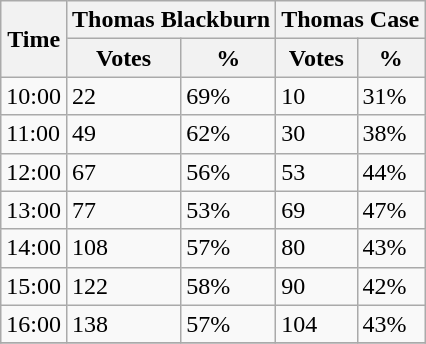<table class="wikitable">
<tr>
<th rowspan="2">Time</th>
<th colspan="2">Thomas Blackburn</th>
<th colspan="2">Thomas Case</th>
</tr>
<tr>
<th>Votes</th>
<th>%</th>
<th>Votes</th>
<th>%</th>
</tr>
<tr>
<td>10:00</td>
<td>22</td>
<td>69%</td>
<td>10</td>
<td>31%</td>
</tr>
<tr>
<td>11:00</td>
<td>49</td>
<td>62%</td>
<td>30</td>
<td>38%</td>
</tr>
<tr>
<td>12:00</td>
<td>67</td>
<td>56%</td>
<td>53</td>
<td>44%</td>
</tr>
<tr>
<td>13:00</td>
<td>77</td>
<td>53%</td>
<td>69</td>
<td>47%</td>
</tr>
<tr>
<td>14:00</td>
<td>108</td>
<td>57%</td>
<td>80</td>
<td>43%</td>
</tr>
<tr>
<td>15:00</td>
<td>122</td>
<td>58%</td>
<td>90</td>
<td>42%</td>
</tr>
<tr>
<td>16:00</td>
<td>138</td>
<td>57%</td>
<td>104</td>
<td>43%</td>
</tr>
<tr>
</tr>
</table>
